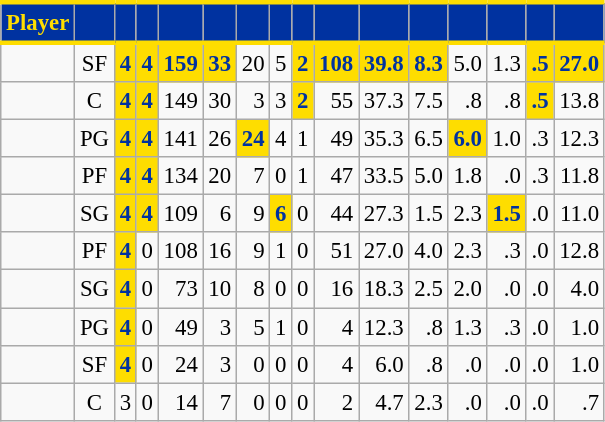<table class="wikitable sortable" style="font-size: 95%; text-align:right;">
<tr>
<th style="background:#0032A0; color:#FEDD00; border-top:#FEDD00 3px solid; border-bottom:#FEDD00 3px solid;">Player</th>
<th style="background:#0032A0; color:#FEDD00; border-top:#FEDD00 3px solid; border-bottom:#FEDD00 3px solid;"></th>
<th style="background:#0032A0; color:#FEDD00; border-top:#FEDD00 3px solid; border-bottom:#FEDD00 3px solid;"></th>
<th style="background:#0032A0; color:#FEDD00; border-top:#FEDD00 3px solid; border-bottom:#FEDD00 3px solid;"></th>
<th style="background:#0032A0; color:#FEDD00; border-top:#FEDD00 3px solid; border-bottom:#FEDD00 3px solid;"></th>
<th style="background:#0032A0; color:#FEDD00; border-top:#FEDD00 3px solid; border-bottom:#FEDD00 3px solid;"></th>
<th style="background:#0032A0; color:#FEDD00; border-top:#FEDD00 3px solid; border-bottom:#FEDD00 3px solid;"></th>
<th style="background:#0032A0; color:#FEDD00; border-top:#FEDD00 3px solid; border-bottom:#FEDD00 3px solid;"></th>
<th style="background:#0032A0; color:#FEDD00; border-top:#FEDD00 3px solid; border-bottom:#FEDD00 3px solid;"></th>
<th style="background:#0032A0; color:#FEDD00; border-top:#FEDD00 3px solid; border-bottom:#FEDD00 3px solid;"></th>
<th style="background:#0032A0; color:#FEDD00; border-top:#FEDD00 3px solid; border-bottom:#FEDD00 3px solid;"></th>
<th style="background:#0032A0; color:#FEDD00; border-top:#FEDD00 3px solid; border-bottom:#FEDD00 3px solid;"></th>
<th style="background:#0032A0; color:#FEDD00; border-top:#FEDD00 3px solid; border-bottom:#FEDD00 3px solid;"></th>
<th style="background:#0032A0; color:#FEDD00; border-top:#FEDD00 3px solid; border-bottom:#FEDD00 3px solid;"></th>
<th style="background:#0032A0; color:#FEDD00; border-top:#FEDD00 3px solid; border-bottom:#FEDD00 3px solid;"></th>
<th style="background:#0032A0; color:#FEDD00; border-top:#FEDD00 3px solid; border-bottom:#FEDD00 3px solid;"></th>
</tr>
<tr>
<td style="text-align:left;"></td>
<td style="text-align:center;">SF</td>
<td style="background:#FEDD00; color:#0032A0;"><strong>4</strong></td>
<td style="background:#FEDD00; color:#0032A0;"><strong>4</strong></td>
<td style="background:#FEDD00; color:#0032A0;"><strong>159</strong></td>
<td style="background:#FEDD00; color:#0032A0;"><strong>33</strong></td>
<td>20</td>
<td>5</td>
<td style="background:#FEDD00; color:#0032A0;"><strong>2</strong></td>
<td style="background:#FEDD00; color:#0032A0;"><strong>108</strong></td>
<td style="background:#FEDD00; color:#0032A0;"><strong>39.8</strong></td>
<td style="background:#FEDD00; color:#0032A0;"><strong>8.3</strong></td>
<td>5.0</td>
<td>1.3</td>
<td style="background:#FEDD00; color:#0032A0;"><strong>.5</strong></td>
<td style="background:#FEDD00; color:#0032A0;"><strong>27.0</strong></td>
</tr>
<tr>
<td style="text-align:left;"></td>
<td style="text-align:center;">C</td>
<td style="background:#FEDD00; color:#0032A0;"><strong>4</strong></td>
<td style="background:#FEDD00; color:#0032A0;"><strong>4</strong></td>
<td>149</td>
<td>30</td>
<td>3</td>
<td>3</td>
<td style="background:#FEDD00; color:#0032A0;"><strong>2</strong></td>
<td>55</td>
<td>37.3</td>
<td>7.5</td>
<td>.8</td>
<td>.8</td>
<td style="background:#FEDD00; color:#0032A0;"><strong>.5</strong></td>
<td>13.8</td>
</tr>
<tr>
<td style="text-align:left;"></td>
<td style="text-align:center;">PG</td>
<td style="background:#FEDD00; color:#0032A0;"><strong>4</strong></td>
<td style="background:#FEDD00; color:#0032A0;"><strong>4</strong></td>
<td>141</td>
<td>26</td>
<td style="background:#FEDD00; color:#0032A0;"><strong>24</strong></td>
<td>4</td>
<td>1</td>
<td>49</td>
<td>35.3</td>
<td>6.5</td>
<td style="background:#FEDD00; color:#0032A0;"><strong>6.0</strong></td>
<td>1.0</td>
<td>.3</td>
<td>12.3</td>
</tr>
<tr>
<td style="text-align:left;"></td>
<td style="text-align:center;">PF</td>
<td style="background:#FEDD00; color:#0032A0;"><strong>4</strong></td>
<td style="background:#FEDD00; color:#0032A0;"><strong>4</strong></td>
<td>134</td>
<td>20</td>
<td>7</td>
<td>0</td>
<td>1</td>
<td>47</td>
<td>33.5</td>
<td>5.0</td>
<td>1.8</td>
<td>.0</td>
<td>.3</td>
<td>11.8</td>
</tr>
<tr>
<td style="text-align:left;"></td>
<td style="text-align:center;">SG</td>
<td style="background:#FEDD00; color:#0032A0;"><strong>4</strong></td>
<td style="background:#FEDD00; color:#0032A0;"><strong>4</strong></td>
<td>109</td>
<td>6</td>
<td>9</td>
<td style="background:#FEDD00; color:#0032A0;"><strong>6</strong></td>
<td>0</td>
<td>44</td>
<td>27.3</td>
<td>1.5</td>
<td>2.3</td>
<td style="background:#FEDD00; color:#0032A0;"><strong>1.5</strong></td>
<td>.0</td>
<td>11.0</td>
</tr>
<tr>
<td style="text-align:left;"></td>
<td style="text-align:center;">PF</td>
<td style="background:#FEDD00; color:#0032A0;"><strong>4</strong></td>
<td>0</td>
<td>108</td>
<td>16</td>
<td>9</td>
<td>1</td>
<td>0</td>
<td>51</td>
<td>27.0</td>
<td>4.0</td>
<td>2.3</td>
<td>.3</td>
<td>.0</td>
<td>12.8</td>
</tr>
<tr>
<td style="text-align:left;"></td>
<td style="text-align:center;">SG</td>
<td style="background:#FEDD00; color:#0032A0;"><strong>4</strong></td>
<td>0</td>
<td>73</td>
<td>10</td>
<td>8</td>
<td>0</td>
<td>0</td>
<td>16</td>
<td>18.3</td>
<td>2.5</td>
<td>2.0</td>
<td>.0</td>
<td>.0</td>
<td>4.0</td>
</tr>
<tr>
<td style="text-align:left;"></td>
<td style="text-align:center;">PG</td>
<td style="background:#FEDD00; color:#0032A0;"><strong>4</strong></td>
<td>0</td>
<td>49</td>
<td>3</td>
<td>5</td>
<td>1</td>
<td>0</td>
<td>4</td>
<td>12.3</td>
<td>.8</td>
<td>1.3</td>
<td>.3</td>
<td>.0</td>
<td>1.0</td>
</tr>
<tr>
<td style="text-align:left;"></td>
<td style="text-align:center;">SF</td>
<td style="background:#FEDD00; color:#0032A0;"><strong>4</strong></td>
<td>0</td>
<td>24</td>
<td>3</td>
<td>0</td>
<td>0</td>
<td>0</td>
<td>4</td>
<td>6.0</td>
<td>.8</td>
<td>.0</td>
<td>.0</td>
<td>.0</td>
<td>1.0</td>
</tr>
<tr>
<td style="text-align:left;"></td>
<td style="text-align:center;">C</td>
<td>3</td>
<td>0</td>
<td>14</td>
<td>7</td>
<td>0</td>
<td>0</td>
<td>0</td>
<td>2</td>
<td>4.7</td>
<td>2.3</td>
<td>.0</td>
<td>.0</td>
<td>.0</td>
<td>.7</td>
</tr>
</table>
